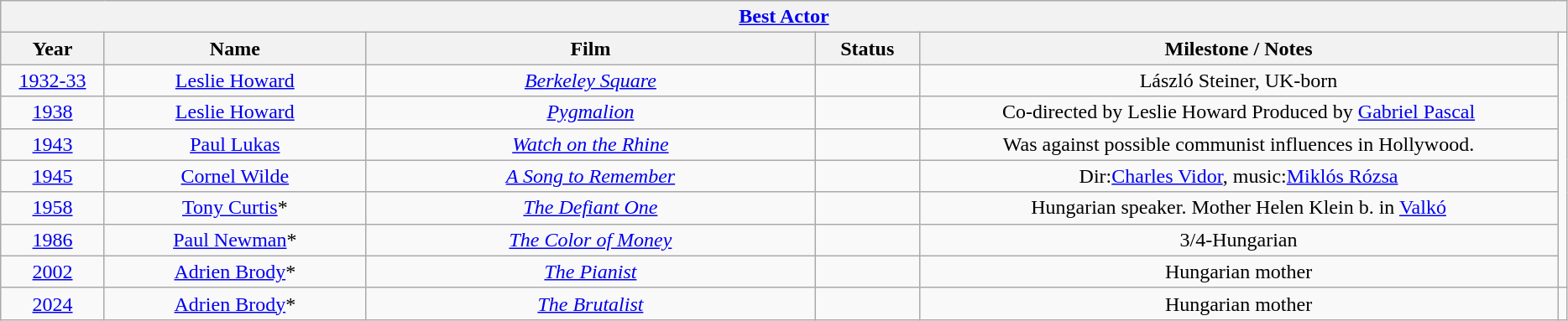<table class="wikitable" style="text-align: center">
<tr>
<th colspan=6 style="text-align:center;"><a href='#'>Best Actor</a></th>
</tr>
<tr>
<th style="width:075px;">Year</th>
<th style="width:200px;">Name</th>
<th style="width:350px;">Film</th>
<th style="width:075px;">Status</th>
<th style="width:500px;">Milestone / Notes</th>
</tr>
<tr>
<td style="text-align: center"><a href='#'>1932-33</a></td>
<td rowspan="1"><a href='#'>Leslie Howard</a></td>
<td><em><a href='#'>Berkeley Square</a></em></td>
<td></td>
<td>László Steiner, UK-born</td>
</tr>
<tr>
<td><a href='#'>1938</a></td>
<td><a href='#'>Leslie Howard</a></td>
<td><em><a href='#'>Pygmalion</a></em></td>
<td></td>
<td>Co-directed by Leslie Howard Produced by <a href='#'>Gabriel Pascal</a></td>
</tr>
<tr>
<td><a href='#'>1943</a></td>
<td><a href='#'>Paul Lukas</a></td>
<td><em><a href='#'>Watch on the Rhine</a></em></td>
<td></td>
<td>Was against possible communist influences in Hollywood.</td>
</tr>
<tr>
<td><a href='#'>1945</a></td>
<td rowspan="1"><a href='#'>Cornel Wilde</a></td>
<td><em><a href='#'>A Song to Remember</a></em></td>
<td></td>
<td>Dir:<a href='#'>Charles Vidor</a>, music:<a href='#'>Miklós Rózsa</a></td>
</tr>
<tr>
<td><a href='#'>1958</a></td>
<td><a href='#'>Tony Curtis</a>*</td>
<td><em><a href='#'>The Defiant One</a></em></td>
<td></td>
<td>Hungarian speaker. Mother Helen Klein b. in <a href='#'>Valkó</a></td>
</tr>
<tr>
<td><a href='#'>1986</a></td>
<td><a href='#'>Paul Newman</a>*</td>
<td><em><a href='#'>The Color of Money</a></em></td>
<td></td>
<td>3/4-Hungarian</td>
</tr>
<tr>
<td><a href='#'>2002</a></td>
<td><a href='#'>Adrien Brody</a>*</td>
<td><em><a href='#'>The Pianist</a></em></td>
<td></td>
<td>Hungarian mother</td>
</tr>
<tr>
<td><a href='#'>2024</a></td>
<td><a href='#'>Adrien Brody</a>*</td>
<td><em><a href='#'>The Brutalist</a></em></td>
<td></td>
<td>Hungarian mother</td>
<td></td>
</tr>
</table>
